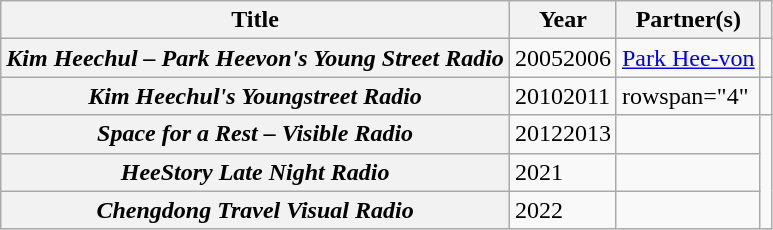<table class="wikitable plainrowheaders sortable">
<tr>
<th scope="col">Title</th>
<th scope="col">Year</th>
<th scope="col" class="unsortable">Partner(s)</th>
<th scope="col" class="unsortable"></th>
</tr>
<tr>
<th scope=row><em>Kim Heechul – Park Heevon's Young Street Radio</em></th>
<td>20052006</td>
<td><a href='#'>Park Hee-von</a></td>
<td style="text-align:center;"></td>
</tr>
<tr>
<th scope=row><em>Kim Heechul's Youngstreet Radio</em></th>
<td>20102011</td>
<td>rowspan="4" </td>
<td style="text-align:center;"></td>
</tr>
<tr>
<th scope=row><em>Space for a Rest – Visible Radio</em></th>
<td>20122013</td>
<td style="text-align:center;"></td>
</tr>
<tr>
<th scope=row><em>HeeStory Late Night Radio</em></th>
<td>2021</td>
<td style="text-align:center;"></td>
</tr>
<tr>
<th scope=row><em>Chengdong Travel Visual Radio</em></th>
<td>2022</td>
<td style="text-align:center;"></td>
</tr>
</table>
